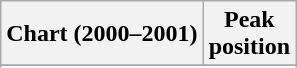<table class="wikitable sortable">
<tr>
<th>Chart (2000–2001)</th>
<th>Peak<br>position</th>
</tr>
<tr>
</tr>
<tr>
</tr>
<tr>
</tr>
</table>
